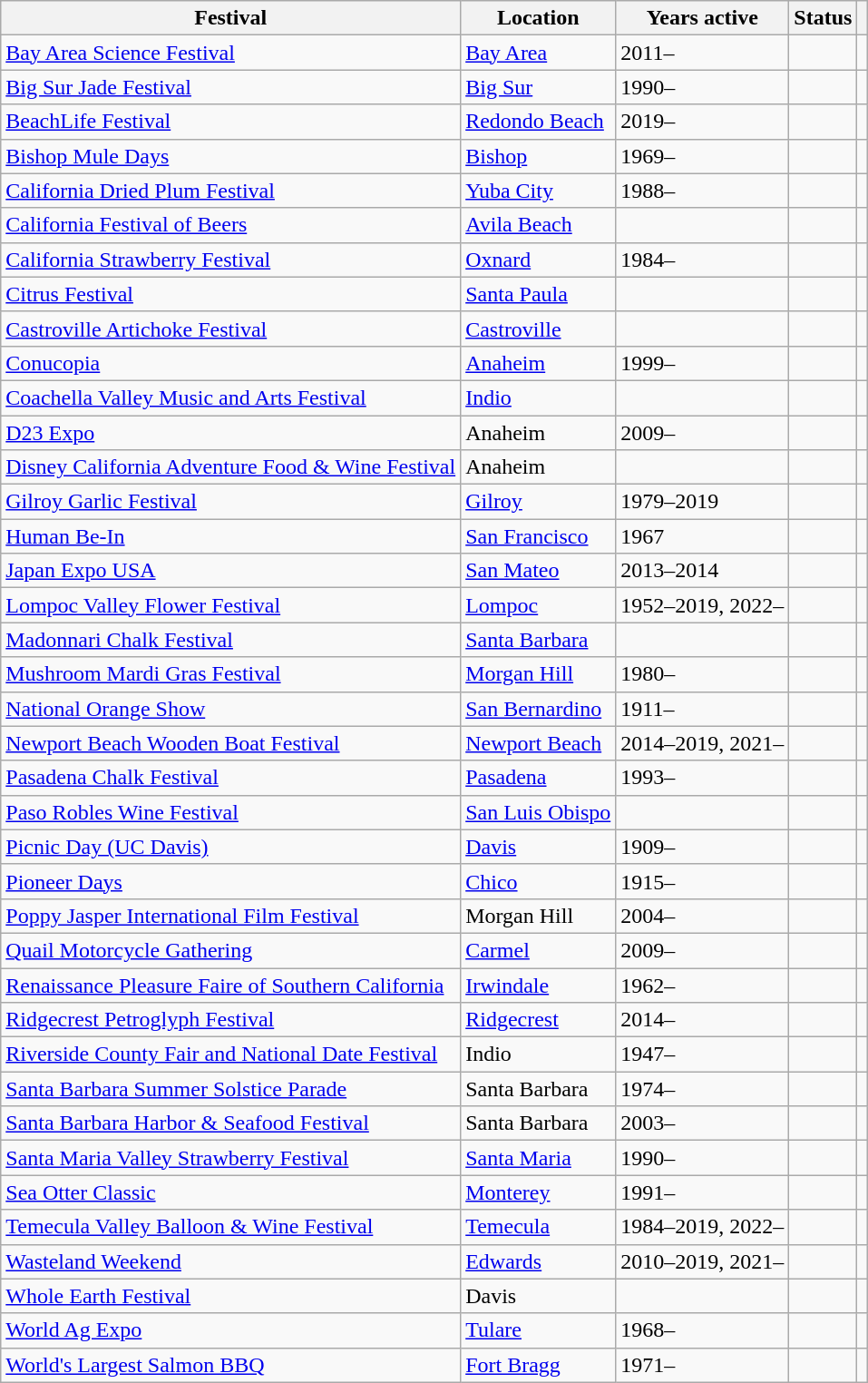<table class="wikitable sortable">
<tr>
<th>Festival</th>
<th>Location</th>
<th>Years active</th>
<th>Status</th>
<th></th>
</tr>
<tr>
<td><a href='#'>Bay Area Science Festival</a></td>
<td><a href='#'>Bay Area</a></td>
<td>2011–</td>
<td></td>
<td></td>
</tr>
<tr>
<td><a href='#'>Big Sur Jade Festival</a></td>
<td><a href='#'>Big Sur</a></td>
<td>1990–</td>
<td></td>
<td></td>
</tr>
<tr>
<td><a href='#'>BeachLife Festival</a></td>
<td><a href='#'>Redondo Beach</a></td>
<td>2019–</td>
<td></td>
<td></td>
</tr>
<tr>
<td><a href='#'>Bishop Mule Days</a></td>
<td><a href='#'>Bishop</a></td>
<td>1969–</td>
<td></td>
<td></td>
</tr>
<tr>
<td><a href='#'>California Dried Plum Festival</a></td>
<td><a href='#'>Yuba City</a></td>
<td>1988–</td>
<td></td>
<td></td>
</tr>
<tr>
<td><a href='#'>California Festival of Beers</a></td>
<td><a href='#'>Avila Beach</a></td>
<td></td>
<td></td>
<td></td>
</tr>
<tr>
<td><a href='#'>California Strawberry Festival</a></td>
<td><a href='#'>Oxnard</a></td>
<td>1984–</td>
<td></td>
<td></td>
</tr>
<tr>
<td><a href='#'>Citrus Festival</a></td>
<td><a href='#'>Santa Paula</a></td>
<td></td>
<td></td>
<td align="center"></td>
</tr>
<tr>
<td><a href='#'>Castroville Artichoke Festival</a></td>
<td><a href='#'>Castroville</a></td>
<td></td>
<td></td>
<td></td>
</tr>
<tr>
<td><a href='#'>Conucopia</a></td>
<td><a href='#'>Anaheim</a></td>
<td>1999–</td>
<td></td>
<td></td>
</tr>
<tr>
<td><a href='#'>Coachella Valley Music and Arts Festival</a></td>
<td><a href='#'>Indio</a></td>
<td></td>
<td></td>
<td></td>
</tr>
<tr>
<td><a href='#'>D23 Expo</a></td>
<td>Anaheim</td>
<td>2009–</td>
<td></td>
<td></td>
</tr>
<tr>
<td><a href='#'>Disney California Adventure Food & Wine Festival</a></td>
<td>Anaheim</td>
<td></td>
<td></td>
<td></td>
</tr>
<tr>
<td><a href='#'>Gilroy Garlic Festival</a></td>
<td><a href='#'>Gilroy</a></td>
<td>1979–2019</td>
<td></td>
<td></td>
</tr>
<tr>
<td><a href='#'>Human Be-In</a></td>
<td><a href='#'>San Francisco</a></td>
<td>1967</td>
<td></td>
<td></td>
</tr>
<tr>
<td><a href='#'>Japan Expo USA</a></td>
<td><a href='#'>San Mateo</a></td>
<td>2013–2014</td>
<td></td>
<td></td>
</tr>
<tr>
<td><a href='#'>Lompoc Valley Flower Festival</a></td>
<td><a href='#'>Lompoc</a></td>
<td>1952–2019, 2022–</td>
<td></td>
<td></td>
</tr>
<tr>
<td><a href='#'>Madonnari Chalk Festival</a></td>
<td><a href='#'>Santa Barbara</a></td>
<td></td>
<td></td>
<td align="center"></td>
</tr>
<tr>
<td><a href='#'>Mushroom Mardi Gras Festival</a></td>
<td><a href='#'>Morgan Hill</a></td>
<td>1980–</td>
<td></td>
<td align="center"></td>
</tr>
<tr>
<td><a href='#'>National Orange Show</a></td>
<td><a href='#'>San Bernardino</a></td>
<td>1911–</td>
<td></td>
<td></td>
</tr>
<tr>
<td><a href='#'>Newport Beach Wooden Boat Festival</a></td>
<td><a href='#'>Newport Beach</a></td>
<td>2014–2019, 2021–</td>
<td></td>
<td></td>
</tr>
<tr>
<td><a href='#'>Pasadena Chalk Festival</a></td>
<td><a href='#'>Pasadena</a></td>
<td>1993–</td>
<td></td>
<td></td>
</tr>
<tr>
<td><a href='#'>Paso Robles Wine Festival</a></td>
<td><a href='#'>San Luis Obispo</a></td>
<td></td>
<td></td>
<td></td>
</tr>
<tr>
<td><a href='#'>Picnic Day (UC Davis)</a></td>
<td><a href='#'>Davis</a></td>
<td>1909–</td>
<td></td>
<td></td>
</tr>
<tr>
<td><a href='#'>Pioneer Days</a></td>
<td><a href='#'>Chico</a></td>
<td>1915–</td>
<td></td>
<td></td>
</tr>
<tr>
<td><a href='#'>Poppy Jasper International Film Festival</a></td>
<td>Morgan Hill</td>
<td>2004–</td>
<td></td>
<td align="center"></td>
</tr>
<tr>
<td><a href='#'>Quail Motorcycle Gathering</a></td>
<td><a href='#'>Carmel</a></td>
<td>2009–</td>
<td></td>
<td></td>
</tr>
<tr>
<td><a href='#'>Renaissance Pleasure Faire of Southern California</a></td>
<td><a href='#'>Irwindale</a></td>
<td>1962–</td>
<td></td>
<td></td>
</tr>
<tr>
<td><a href='#'>Ridgecrest Petroglyph Festival</a></td>
<td><a href='#'>Ridgecrest</a></td>
<td>2014–</td>
<td></td>
<td></td>
</tr>
<tr>
<td><a href='#'>Riverside County Fair and National Date Festival</a></td>
<td>Indio</td>
<td>1947–</td>
<td></td>
<td></td>
</tr>
<tr>
<td><a href='#'>Santa Barbara Summer Solstice Parade</a></td>
<td>Santa Barbara</td>
<td>1974–</td>
<td></td>
<td></td>
</tr>
<tr>
<td><a href='#'>Santa Barbara Harbor & Seafood Festival</a></td>
<td>Santa Barbara</td>
<td>2003–</td>
<td></td>
<td align="center"></td>
</tr>
<tr>
<td><a href='#'>Santa Maria Valley Strawberry Festival</a></td>
<td><a href='#'>Santa Maria</a></td>
<td>1990–</td>
<td></td>
<td align="center"></td>
</tr>
<tr>
<td><a href='#'>Sea Otter Classic</a></td>
<td><a href='#'>Monterey</a></td>
<td>1991–</td>
<td></td>
<td></td>
</tr>
<tr>
<td><a href='#'>Temecula Valley Balloon & Wine Festival</a></td>
<td><a href='#'>Temecula</a></td>
<td>1984–2019, 2022–</td>
<td></td>
<td></td>
</tr>
<tr>
<td><a href='#'>Wasteland Weekend</a></td>
<td><a href='#'>Edwards</a></td>
<td>2010–2019, 2021–</td>
<td></td>
<td></td>
</tr>
<tr>
<td><a href='#'>Whole Earth Festival</a></td>
<td>Davis</td>
<td></td>
<td></td>
<td></td>
</tr>
<tr>
<td><a href='#'>World Ag Expo</a></td>
<td><a href='#'>Tulare</a></td>
<td>1968–</td>
<td></td>
<td></td>
</tr>
<tr>
<td><a href='#'>World's Largest Salmon BBQ</a></td>
<td><a href='#'>Fort Bragg</a></td>
<td>1971–</td>
<td></td>
<td align="center"></td>
</tr>
</table>
